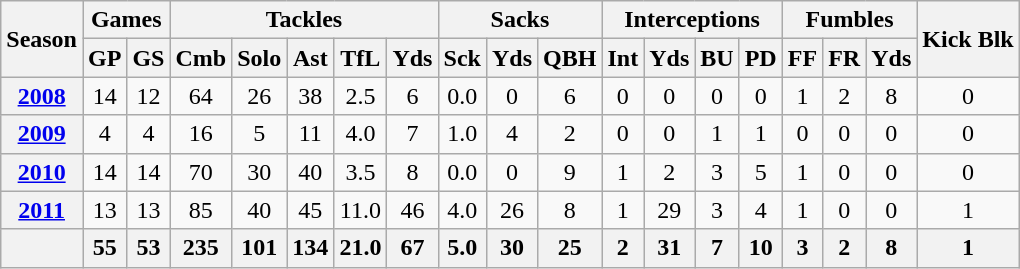<table class=wikitable style="text-align:center;">
<tr>
<th rowspan="2">Season</th>
<th colspan="2">Games</th>
<th colspan="5">Tackles</th>
<th colspan="3">Sacks</th>
<th colspan="4">Interceptions</th>
<th colspan="3">Fumbles</th>
<th rowspan="2">Kick Blk</th>
</tr>
<tr>
<th>GP</th>
<th>GS</th>
<th>Cmb</th>
<th>Solo</th>
<th>Ast</th>
<th>TfL</th>
<th>Yds</th>
<th>Sck</th>
<th>Yds</th>
<th>QBH</th>
<th>Int</th>
<th>Yds</th>
<th>BU</th>
<th>PD</th>
<th>FF</th>
<th>FR</th>
<th>Yds</th>
</tr>
<tr>
<th><a href='#'>2008</a></th>
<td>14</td>
<td>12</td>
<td>64</td>
<td>26</td>
<td>38</td>
<td>2.5</td>
<td>6</td>
<td>0.0</td>
<td>0</td>
<td>6</td>
<td>0</td>
<td>0</td>
<td>0</td>
<td>0</td>
<td>1</td>
<td>2</td>
<td>8</td>
<td>0</td>
</tr>
<tr>
<th><a href='#'>2009</a></th>
<td>4</td>
<td>4</td>
<td>16</td>
<td>5</td>
<td>11</td>
<td>4.0</td>
<td>7</td>
<td>1.0</td>
<td>4</td>
<td>2</td>
<td>0</td>
<td>0</td>
<td>1</td>
<td>1</td>
<td>0</td>
<td>0</td>
<td>0</td>
<td>0</td>
</tr>
<tr>
<th><a href='#'>2010</a></th>
<td>14</td>
<td>14</td>
<td>70</td>
<td>30</td>
<td>40</td>
<td>3.5</td>
<td>8</td>
<td>0.0</td>
<td>0</td>
<td>9</td>
<td>1</td>
<td>2</td>
<td>3</td>
<td>5</td>
<td>1</td>
<td>0</td>
<td>0</td>
<td>0</td>
</tr>
<tr>
<th><a href='#'>2011</a></th>
<td>13</td>
<td>13</td>
<td>85</td>
<td>40</td>
<td>45</td>
<td>11.0</td>
<td>46</td>
<td>4.0</td>
<td>26</td>
<td>8</td>
<td>1</td>
<td>29</td>
<td>3</td>
<td>4</td>
<td>1</td>
<td>0</td>
<td>0</td>
<td>1</td>
</tr>
<tr>
<th></th>
<th>55</th>
<th>53</th>
<th>235</th>
<th>101</th>
<th>134</th>
<th>21.0</th>
<th>67</th>
<th>5.0</th>
<th>30</th>
<th>25</th>
<th>2</th>
<th>31</th>
<th>7</th>
<th>10</th>
<th>3</th>
<th>2</th>
<th>8</th>
<th>1</th>
</tr>
</table>
